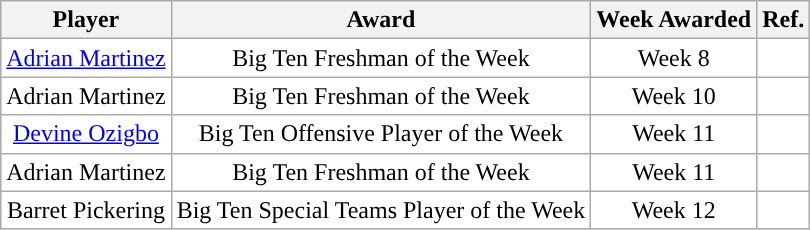<table class="wikitable sortable sortable" style="text-align: center">
<tr align=center>
<th>Player</th>
<th>Award</th>
<th>Week Awarded</th>
<th>Ref.</th>
</tr>
<tr>
<td style="background:white"><a href='#'>Adrian Martinez</a></td>
<td style="background:white">Big Ten Freshman of the Week</td>
<td style="background:white">Week 8</td>
<td style="background:white"></td>
</tr>
<tr>
<td style="background:white">Adrian Martinez</td>
<td style="background:white">Big Ten Freshman of the Week</td>
<td style="background:white">Week 10</td>
<td style="background:white"></td>
</tr>
<tr>
<td style="background:white"><a href='#'>Devine Ozigbo</a></td>
<td style="background:white">Big Ten Offensive Player of the Week</td>
<td style="background:white">Week 11</td>
<td style="background:white"></td>
</tr>
<tr>
<td style="background:white">Adrian Martinez</td>
<td style="background:white">Big Ten Freshman of the Week</td>
<td style="background:white">Week 11</td>
<td style="background:white"></td>
</tr>
<tr>
<td style="background:white">Barret Pickering</td>
<td style="background:white">Big Ten Special Teams Player of the Week</td>
<td style="background:white">Week 12</td>
<td style="background:white"></td>
</tr>
</table>
